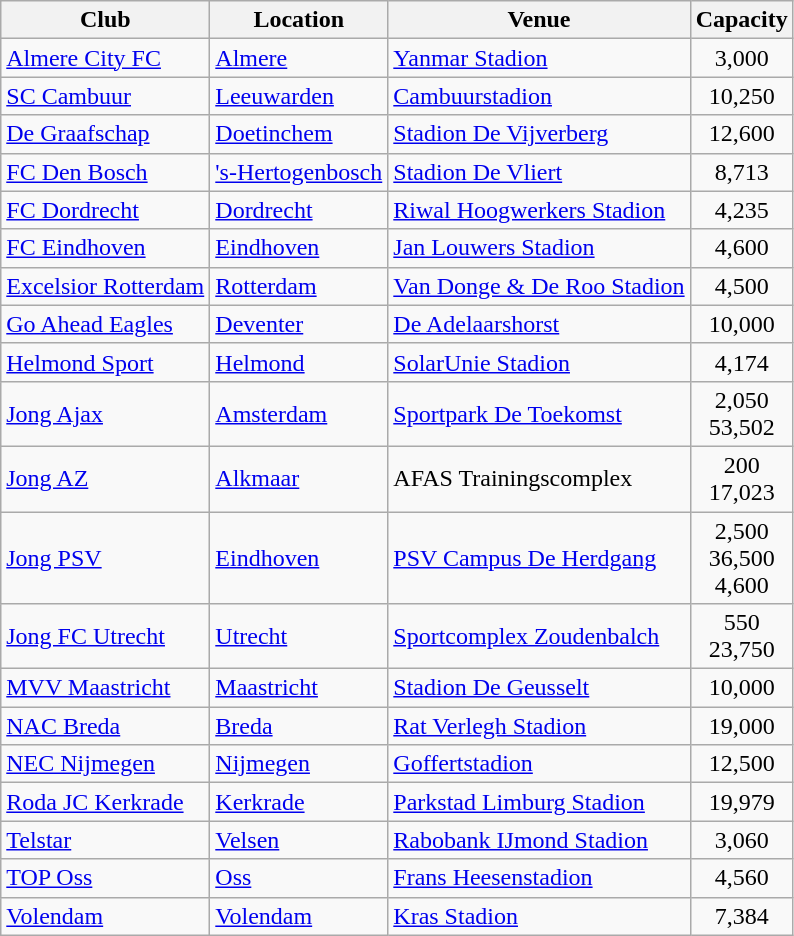<table class="wikitable sortable">
<tr>
<th>Club</th>
<th>Location</th>
<th>Venue</th>
<th>Capacity</th>
</tr>
<tr>
<td><a href='#'>Almere City FC</a></td>
<td><a href='#'>Almere</a></td>
<td><a href='#'>Yanmar Stadion</a></td>
<td style="text-align: center;">3,000</td>
</tr>
<tr>
<td><a href='#'>SC Cambuur</a></td>
<td><a href='#'>Leeuwarden</a></td>
<td><a href='#'>Cambuurstadion</a></td>
<td style="text-align: center;">10,250</td>
</tr>
<tr>
<td><a href='#'>De Graafschap</a></td>
<td><a href='#'>Doetinchem</a></td>
<td><a href='#'>Stadion De Vijverberg</a></td>
<td style="text-align: center;">12,600</td>
</tr>
<tr>
<td><a href='#'>FC Den Bosch</a></td>
<td><a href='#'>'s-Hertogenbosch</a></td>
<td><a href='#'>Stadion De Vliert</a></td>
<td style="text-align: center;">8,713</td>
</tr>
<tr>
<td><a href='#'>FC Dordrecht</a></td>
<td><a href='#'>Dordrecht</a></td>
<td><a href='#'>Riwal Hoogwerkers Stadion</a></td>
<td style="text-align: center;">4,235</td>
</tr>
<tr>
<td><a href='#'>FC Eindhoven</a></td>
<td><a href='#'>Eindhoven</a></td>
<td><a href='#'>Jan Louwers Stadion</a></td>
<td style="text-align: center;">4,600</td>
</tr>
<tr>
<td><a href='#'>Excelsior Rotterdam</a></td>
<td><a href='#'>Rotterdam</a></td>
<td><a href='#'>Van Donge & De Roo Stadion</a></td>
<td style="text-align: center;">4,500</td>
</tr>
<tr>
<td><a href='#'>Go Ahead Eagles</a></td>
<td><a href='#'>Deventer</a></td>
<td><a href='#'>De Adelaarshorst</a></td>
<td style="text-align: center;">10,000</td>
</tr>
<tr>
<td><a href='#'>Helmond Sport</a></td>
<td><a href='#'>Helmond</a></td>
<td><a href='#'>SolarUnie Stadion</a></td>
<td style="text-align: center;">4,174</td>
</tr>
<tr>
<td><a href='#'>Jong Ajax</a></td>
<td><a href='#'>Amsterdam</a></td>
<td><a href='#'>Sportpark De Toekomst</a></td>
<td style="text-align: center;">2,050<br>53,502</td>
</tr>
<tr>
<td><a href='#'>Jong AZ</a></td>
<td><a href='#'>Alkmaar</a></td>
<td>AFAS Trainingscomplex</td>
<td style="text-align: center;">200<br>17,023</td>
</tr>
<tr>
<td><a href='#'>Jong PSV</a></td>
<td><a href='#'>Eindhoven</a></td>
<td><a href='#'>PSV Campus De Herdgang</a></td>
<td style="text-align: center;">2,500<br>36,500<br>4,600</td>
</tr>
<tr>
<td><a href='#'>Jong FC Utrecht</a></td>
<td><a href='#'>Utrecht</a></td>
<td><a href='#'>Sportcomplex Zoudenbalch</a></td>
<td style="text-align: center;">550<br>23,750</td>
</tr>
<tr>
<td><a href='#'>MVV Maastricht</a></td>
<td><a href='#'>Maastricht</a></td>
<td><a href='#'>Stadion De Geusselt</a></td>
<td style="text-align: center;">10,000</td>
</tr>
<tr>
<td><a href='#'>NAC Breda</a></td>
<td><a href='#'>Breda</a></td>
<td><a href='#'>Rat Verlegh Stadion</a></td>
<td style="text-align: center;">19,000</td>
</tr>
<tr>
<td><a href='#'>NEC Nijmegen</a></td>
<td><a href='#'>Nijmegen</a></td>
<td><a href='#'>Goffertstadion</a></td>
<td style="text-align: center;">12,500</td>
</tr>
<tr>
<td><a href='#'>Roda JC Kerkrade</a></td>
<td><a href='#'>Kerkrade</a></td>
<td><a href='#'>Parkstad Limburg Stadion</a></td>
<td style="text-align: center;">19,979</td>
</tr>
<tr>
<td><a href='#'>Telstar</a></td>
<td><a href='#'>Velsen</a></td>
<td><a href='#'>Rabobank IJmond Stadion</a></td>
<td style="text-align: center;">3,060</td>
</tr>
<tr>
<td><a href='#'>TOP Oss</a></td>
<td><a href='#'>Oss</a></td>
<td><a href='#'>Frans Heesenstadion</a></td>
<td style="text-align: center;">4,560</td>
</tr>
<tr>
<td><a href='#'>Volendam</a></td>
<td><a href='#'>Volendam</a></td>
<td><a href='#'>Kras Stadion</a></td>
<td style="text-align: center;">7,384</td>
</tr>
</table>
